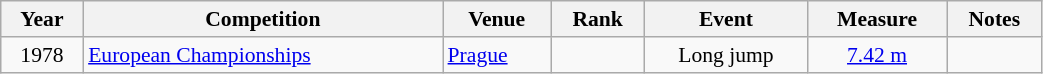<table class="wikitable sortable" width=55% style="font-size:90%; text-align:center;">
<tr>
<th>Year</th>
<th>Competition</th>
<th>Venue</th>
<th>Rank</th>
<th>Event</th>
<th>Measure</th>
<th>Notes</th>
</tr>
<tr>
<td rowspan=1>1978</td>
<td rowspan=1 align=left><a href='#'>European Championships</a></td>
<td rowspan=1 align=left> <a href='#'>Prague</a></td>
<td></td>
<td>Long jump</td>
<td><a href='#'>7.42 m</a></td>
<td></td>
</tr>
</table>
